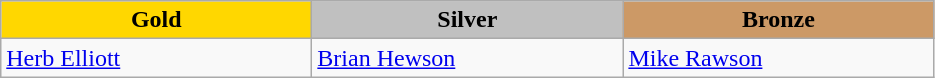<table class="wikitable" style="text-align:left">
<tr align="center">
<td width=200 bgcolor=gold><strong>Gold</strong></td>
<td width=200 bgcolor=silver><strong>Silver</strong></td>
<td width=200 bgcolor=CC9966><strong>Bronze</strong></td>
</tr>
<tr>
<td><a href='#'>Herb Elliott</a><br><em></em></td>
<td><a href='#'>Brian Hewson</a><br><em></em></td>
<td><a href='#'>Mike Rawson</a><br><em></em></td>
</tr>
</table>
